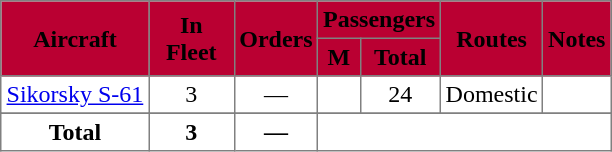<table class="toccolours" border="1" cellpadding="3" style="border-collapse:collapse;text-align:center;margin: 1em auto;">
<tr style="background:#ba0032;">
<th rowspan=2><span>Aircraft</span></th>
<th rowspan=2 style="width:50px;"><span>In Fleet</span></th>
<th rowspan=2 style="width:25px;"><span>Orders</span></th>
<th colspan=2><span>Passengers</span></th>
<th rowspan=2><span>Routes</span></th>
<th rowspan=2><span>Notes</span></th>
</tr>
<tr style="background:#ba0032;">
<th><abbr><span>M</span></abbr></th>
<th><span>Total</span></th>
</tr>
<tr>
<td><a href='#'>Sikorsky S-61</a></td>
<td>3</td>
<td>—</td>
<td></td>
<td>24</td>
<td>Domestic</td>
<td></td>
</tr>
<tr>
</tr>
<tr>
<th><strong>Total</strong></th>
<th><strong>3</strong></th>
<th><strong>—</strong></th>
<th colspan="5"></th>
</tr>
</table>
